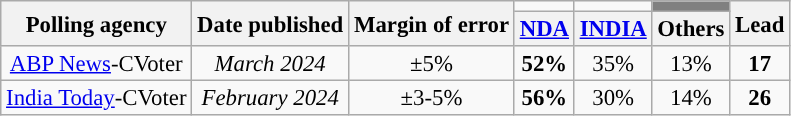<table class="wikitable sortable" style="text-align:center;font-size:95%;line-height:16px">
<tr>
<th rowspan="2">Polling agency</th>
<th rowspan="2">Date published</th>
<th rowspan="2">Margin of error</th>
<td></td>
<td></td>
<td bgcolor="grey"></td>
<th rowspan="2">Lead</th>
</tr>
<tr>
<th><a href='#'>NDA</a></th>
<th><a href='#'>INDIA</a></th>
<th>Others</th>
</tr>
<tr>
<td><a href='#'>ABP News</a>-CVoter</td>
<td><em>March 2024</em></td>
<td>±5%</td>
<td bgcolor=><strong>52%</strong></td>
<td>35%</td>
<td>13%</td>
<td bgcolor=><strong>17</strong></td>
</tr>
<tr>
<td><a href='#'>India Today</a>-CVoter</td>
<td><em>February 2024</em></td>
<td>±3-5%</td>
<td><strong>56%</strong></td>
<td>30%</td>
<td>14%</td>
<td><strong>26</strong></td>
</tr>
</table>
